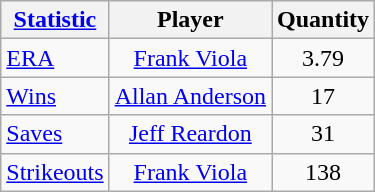<table class="wikitable" style="text-align: center;">
<tr>
<th><a href='#'>Statistic</a></th>
<th>Player</th>
<th>Quantity</th>
</tr>
<tr>
<td align="left"><a href='#'>ERA</a></td>
<td><a href='#'>Frank Viola</a></td>
<td>3.79</td>
</tr>
<tr>
<td align="left"><a href='#'>Wins</a></td>
<td><a href='#'>Allan Anderson</a></td>
<td>17</td>
</tr>
<tr>
<td align="left"><a href='#'>Saves</a></td>
<td><a href='#'>Jeff Reardon</a></td>
<td>31</td>
</tr>
<tr>
<td align="left"><a href='#'>Strikeouts</a></td>
<td><a href='#'>Frank Viola</a></td>
<td>138</td>
</tr>
</table>
